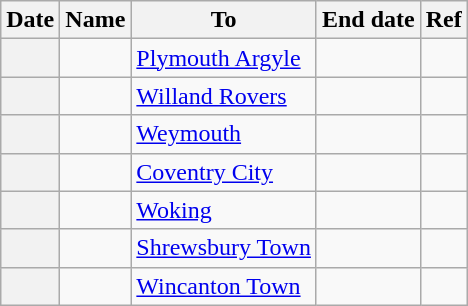<table class="wikitable sortable plainrowheaders">
<tr>
<th scope=col>Date</th>
<th scope=col>Name</th>
<th scope=col>To</th>
<th scope=col>End date</th>
<th scope=col class=unsortable>Ref</th>
</tr>
<tr>
<th scope=row></th>
<td></td>
<td><a href='#'>Plymouth Argyle</a></td>
<td></td>
<td style="text-align:center;"></td>
</tr>
<tr>
<th scope=row></th>
<td></td>
<td><a href='#'>Willand Rovers</a></td>
<td></td>
<td style="text-align:center;"></td>
</tr>
<tr>
<th scope=row></th>
<td></td>
<td><a href='#'>Weymouth</a></td>
<td></td>
<td style="text-align:center;"></td>
</tr>
<tr>
<th scope=row></th>
<td></td>
<td><a href='#'>Coventry City</a></td>
<td></td>
<td style="text-align:center;"></td>
</tr>
<tr>
<th scope=row></th>
<td></td>
<td><a href='#'>Woking</a></td>
<td></td>
<td style="text-align:center;"></td>
</tr>
<tr>
<th scope=row></th>
<td></td>
<td><a href='#'>Shrewsbury Town</a></td>
<td></td>
<td style="text-align:center;"></td>
</tr>
<tr>
<th scope=row></th>
<td></td>
<td><a href='#'>Wincanton Town</a></td>
<td></td>
<td style="text-align:center;"></td>
</tr>
</table>
